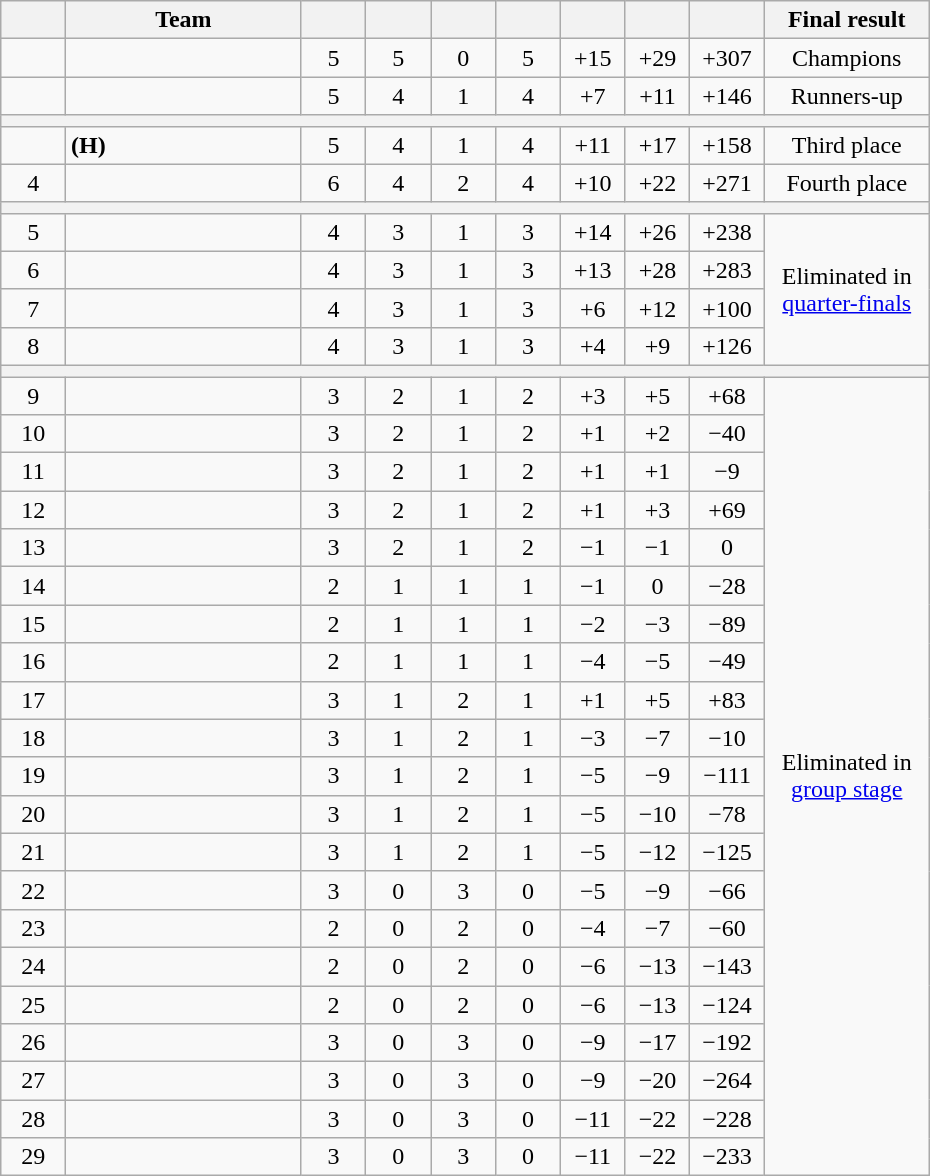<table class=wikitable style="text-align:center;" width=620>
<tr>
<th width=5.5%></th>
<th width=20%>Team</th>
<th width=5.5%></th>
<th width=5.5%></th>
<th width=5.5%></th>
<th width=5.5%></th>
<th width=5.5%></th>
<th width=5.5%></th>
<th width=5.5%></th>
<th width=14%>Final result</th>
</tr>
<tr>
<td></td>
<td align="left"></td>
<td>5</td>
<td>5</td>
<td>0</td>
<td>5</td>
<td>+15</td>
<td>+29</td>
<td>+307</td>
<td>Champions</td>
</tr>
<tr>
<td></td>
<td align="left"></td>
<td>5</td>
<td>4</td>
<td>1</td>
<td>4</td>
<td>+7</td>
<td>+11</td>
<td>+146</td>
<td>Runners-up</td>
</tr>
<tr>
<th colspan="10"></th>
</tr>
<tr>
<td></td>
<td align="left"> <strong>(H)</strong></td>
<td>5</td>
<td>4</td>
<td>1</td>
<td>4</td>
<td>+11</td>
<td>+17</td>
<td>+158</td>
<td>Third place</td>
</tr>
<tr>
<td>4</td>
<td align="left"></td>
<td>6</td>
<td>4</td>
<td>2</td>
<td>4</td>
<td>+10</td>
<td>+22</td>
<td>+271</td>
<td>Fourth place</td>
</tr>
<tr>
<th colspan="10"></th>
</tr>
<tr>
<td>5</td>
<td align="left"></td>
<td>4</td>
<td>3</td>
<td>1</td>
<td>3</td>
<td>+14</td>
<td>+26</td>
<td>+238</td>
<td rowspan="4">Eliminated in <a href='#'>quarter-finals</a></td>
</tr>
<tr>
<td>6</td>
<td align="left"></td>
<td>4</td>
<td>3</td>
<td>1</td>
<td>3</td>
<td>+13</td>
<td>+28</td>
<td>+283</td>
</tr>
<tr>
<td>7</td>
<td align="left"></td>
<td>4</td>
<td>3</td>
<td>1</td>
<td>3</td>
<td>+6</td>
<td>+12</td>
<td>+100</td>
</tr>
<tr>
<td>8</td>
<td align="left"></td>
<td>4</td>
<td>3</td>
<td>1</td>
<td>3</td>
<td>+4</td>
<td>+9</td>
<td>+126</td>
</tr>
<tr>
<th colspan="10"></th>
</tr>
<tr>
<td>9</td>
<td align="left"></td>
<td>3</td>
<td>2</td>
<td>1</td>
<td>2</td>
<td>+3</td>
<td>+5</td>
<td>+68</td>
<td rowspan="22">Eliminated in <a href='#'>group stage</a></td>
</tr>
<tr>
<td>10</td>
<td align="left"></td>
<td>3</td>
<td>2</td>
<td>1</td>
<td>2</td>
<td>+1</td>
<td>+2</td>
<td>−40</td>
</tr>
<tr>
<td>11</td>
<td align="left"></td>
<td>3</td>
<td>2</td>
<td>1</td>
<td>2</td>
<td>+1</td>
<td>+1</td>
<td>−9</td>
</tr>
<tr>
<td>12</td>
<td align="left"></td>
<td>3</td>
<td>2</td>
<td>1</td>
<td>2</td>
<td>+1</td>
<td>+3</td>
<td>+69</td>
</tr>
<tr>
<td>13</td>
<td align="left"></td>
<td>3</td>
<td>2</td>
<td>1</td>
<td>2</td>
<td>−1</td>
<td>−1</td>
<td>0</td>
</tr>
<tr>
<td>14</td>
<td align="left"></td>
<td>2</td>
<td>1</td>
<td>1</td>
<td>1</td>
<td>−1</td>
<td>0</td>
<td>−28</td>
</tr>
<tr>
<td>15</td>
<td align="left"></td>
<td>2</td>
<td>1</td>
<td>1</td>
<td>1</td>
<td>−2</td>
<td>−3</td>
<td>−89</td>
</tr>
<tr>
<td>16</td>
<td align="left"></td>
<td>2</td>
<td>1</td>
<td>1</td>
<td>1</td>
<td>−4</td>
<td>−5</td>
<td>−49</td>
</tr>
<tr>
<td>17</td>
<td align="left"></td>
<td>3</td>
<td>1</td>
<td>2</td>
<td>1</td>
<td>+1</td>
<td>+5</td>
<td>+83</td>
</tr>
<tr>
<td>18</td>
<td align="left"></td>
<td>3</td>
<td>1</td>
<td>2</td>
<td>1</td>
<td>−3</td>
<td>−7</td>
<td>−10</td>
</tr>
<tr>
<td>19</td>
<td align="left"></td>
<td>3</td>
<td>1</td>
<td>2</td>
<td>1</td>
<td>−5</td>
<td>−9</td>
<td>−111</td>
</tr>
<tr>
<td>20</td>
<td align="left"></td>
<td>3</td>
<td>1</td>
<td>2</td>
<td>1</td>
<td>−5</td>
<td>−10</td>
<td>−78</td>
</tr>
<tr>
<td>21</td>
<td align="left"></td>
<td>3</td>
<td>1</td>
<td>2</td>
<td>1</td>
<td>−5</td>
<td>−12</td>
<td>−125</td>
</tr>
<tr>
<td>22</td>
<td align="left"></td>
<td>3</td>
<td>0</td>
<td>3</td>
<td>0</td>
<td>−5</td>
<td>−9</td>
<td>−66</td>
</tr>
<tr>
<td>23</td>
<td align="left"></td>
<td>2</td>
<td>0</td>
<td>2</td>
<td>0</td>
<td>−4</td>
<td>−7</td>
<td>−60</td>
</tr>
<tr>
<td>24</td>
<td align="left"></td>
<td>2</td>
<td>0</td>
<td>2</td>
<td>0</td>
<td>−6</td>
<td>−13</td>
<td>−143</td>
</tr>
<tr>
<td>25</td>
<td align="left"></td>
<td>2</td>
<td>0</td>
<td>2</td>
<td>0</td>
<td>−6</td>
<td>−13</td>
<td>−124</td>
</tr>
<tr>
<td>26</td>
<td align="left"></td>
<td>3</td>
<td>0</td>
<td>3</td>
<td>0</td>
<td>−9</td>
<td>−17</td>
<td>−192</td>
</tr>
<tr>
<td>27</td>
<td align="left"></td>
<td>3</td>
<td>0</td>
<td>3</td>
<td>0</td>
<td>−9</td>
<td>−20</td>
<td>−264</td>
</tr>
<tr>
<td>28</td>
<td align="left"></td>
<td>3</td>
<td>0</td>
<td>3</td>
<td>0</td>
<td>−11</td>
<td>−22</td>
<td>−228</td>
</tr>
<tr>
<td>29</td>
<td align="left"></td>
<td>3</td>
<td>0</td>
<td>3</td>
<td>0</td>
<td>−11</td>
<td>−22</td>
<td>−233</td>
</tr>
</table>
